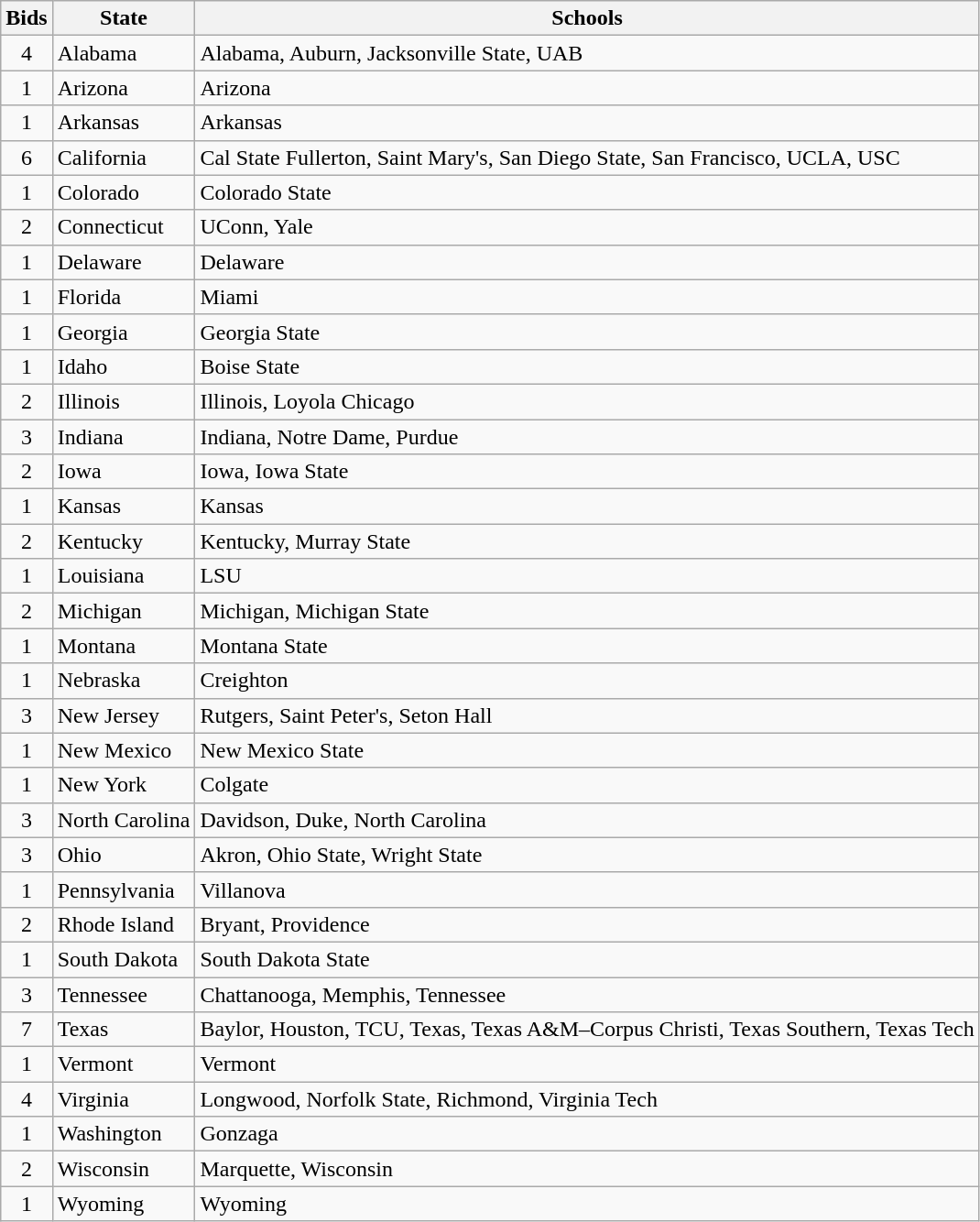<table class="wikitable sortable">
<tr>
<th>Bids</th>
<th>State</th>
<th class=unsortable>Schools</th>
</tr>
<tr>
<td style="text-align:center">4</td>
<td>Alabama</td>
<td>Alabama, Auburn, Jacksonville State, UAB</td>
</tr>
<tr>
<td style="text-align:center">1</td>
<td>Arizona</td>
<td>Arizona</td>
</tr>
<tr>
<td style="text-align:center">1</td>
<td>Arkansas</td>
<td>Arkansas</td>
</tr>
<tr>
<td style="text-align:center">6</td>
<td>California</td>
<td>Cal State Fullerton, Saint Mary's, San Diego State, San Francisco, UCLA, USC</td>
</tr>
<tr>
<td style="text-align:center">1</td>
<td>Colorado</td>
<td>Colorado State</td>
</tr>
<tr>
<td style="text-align:center">2</td>
<td>Connecticut</td>
<td>UConn, Yale</td>
</tr>
<tr>
<td style="text-align:center">1</td>
<td>Delaware</td>
<td>Delaware</td>
</tr>
<tr>
<td style="text-align:center">1</td>
<td>Florida</td>
<td>Miami</td>
</tr>
<tr>
<td style="text-align:center">1</td>
<td>Georgia</td>
<td>Georgia State</td>
</tr>
<tr>
<td style="text-align:center">1</td>
<td>Idaho</td>
<td>Boise State</td>
</tr>
<tr>
<td style="text-align:center">2</td>
<td>Illinois</td>
<td>Illinois, Loyola Chicago</td>
</tr>
<tr>
<td style="text-align:center">3</td>
<td>Indiana</td>
<td>Indiana, Notre Dame, Purdue</td>
</tr>
<tr>
<td style="text-align:center">2</td>
<td>Iowa</td>
<td>Iowa, Iowa State</td>
</tr>
<tr>
<td style="text-align:center">1</td>
<td>Kansas</td>
<td>Kansas</td>
</tr>
<tr>
<td style="text-align:center">2</td>
<td>Kentucky</td>
<td>Kentucky, Murray State</td>
</tr>
<tr>
<td style="text-align:center">1</td>
<td>Louisiana</td>
<td>LSU</td>
</tr>
<tr>
<td style="text-align:center">2</td>
<td>Michigan</td>
<td>Michigan, Michigan State</td>
</tr>
<tr>
<td style="text-align:center">1</td>
<td>Montana</td>
<td>Montana State</td>
</tr>
<tr>
<td style="text-align:center">1</td>
<td>Nebraska</td>
<td>Creighton</td>
</tr>
<tr>
<td style="text-align:center">3</td>
<td>New Jersey</td>
<td>Rutgers, Saint Peter's, Seton Hall</td>
</tr>
<tr>
<td style="text-align:center">1</td>
<td>New Mexico</td>
<td>New Mexico State</td>
</tr>
<tr>
<td style="text-align:center">1</td>
<td>New York</td>
<td>Colgate</td>
</tr>
<tr>
<td style="text-align:center">3</td>
<td>North Carolina</td>
<td>Davidson, Duke, North Carolina</td>
</tr>
<tr>
<td style="text-align:center">3</td>
<td>Ohio</td>
<td>Akron, Ohio State, Wright State</td>
</tr>
<tr>
<td style="text-align:center">1</td>
<td>Pennsylvania</td>
<td>Villanova</td>
</tr>
<tr>
<td style="text-align:center">2</td>
<td>Rhode Island</td>
<td>Bryant, Providence</td>
</tr>
<tr>
<td style="text-align:center">1</td>
<td>South Dakota</td>
<td>South Dakota State</td>
</tr>
<tr>
<td style="text-align:center">3</td>
<td>Tennessee</td>
<td>Chattanooga, Memphis, Tennessee</td>
</tr>
<tr>
<td style="text-align:center">7</td>
<td>Texas</td>
<td>Baylor, Houston, TCU, Texas, Texas A&M–Corpus Christi, Texas Southern, Texas Tech</td>
</tr>
<tr>
<td style="text-align:center">1</td>
<td>Vermont</td>
<td>Vermont</td>
</tr>
<tr>
<td style="text-align:center">4</td>
<td>Virginia</td>
<td>Longwood, Norfolk State, Richmond, Virginia Tech</td>
</tr>
<tr>
<td style="text-align:center">1</td>
<td>Washington</td>
<td>Gonzaga</td>
</tr>
<tr>
<td style="text-align:center">2</td>
<td>Wisconsin</td>
<td>Marquette, Wisconsin</td>
</tr>
<tr>
<td style="text-align:center">1</td>
<td>Wyoming</td>
<td>Wyoming</td>
</tr>
</table>
